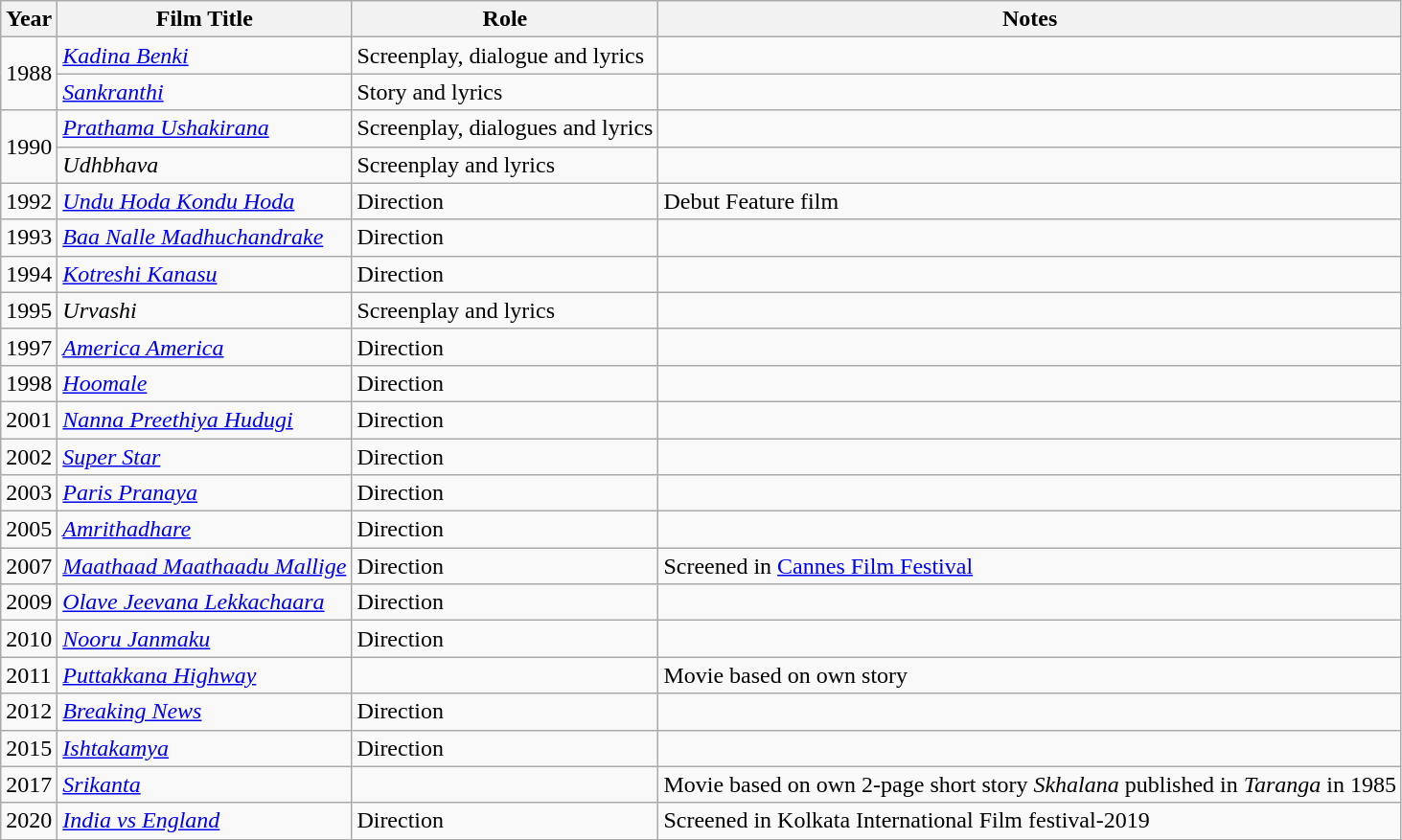<table class="wikitable sortable">
<tr>
<th>Year</th>
<th>Film Title</th>
<th>Role</th>
<th>Notes</th>
</tr>
<tr>
<td rowspan="2">1988</td>
<td><em><a href='#'>Kadina Benki</a></em></td>
<td>Screenplay, dialogue and lyrics</td>
<td></td>
</tr>
<tr>
<td><em><a href='#'>Sankranthi</a></em></td>
<td>Story and lyrics</td>
<td></td>
</tr>
<tr>
<td rowspan="2">1990</td>
<td><em><a href='#'>Prathama Ushakirana</a></em></td>
<td>Screenplay, dialogues and lyrics</td>
<td></td>
</tr>
<tr>
<td><em>Udhbhava</em></td>
<td>Screenplay and lyrics</td>
<td></td>
</tr>
<tr>
<td>1992</td>
<td><em><a href='#'>Undu Hoda Kondu Hoda</a></em></td>
<td>Direction</td>
<td>Debut Feature film</td>
</tr>
<tr>
<td>1993</td>
<td><em><a href='#'>Baa Nalle Madhuchandrake</a></em></td>
<td>Direction</td>
<td></td>
</tr>
<tr>
<td>1994</td>
<td><em><a href='#'>Kotreshi Kanasu</a></em></td>
<td>Direction</td>
<td></td>
</tr>
<tr>
<td>1995</td>
<td><em>Urvashi</em></td>
<td>Screenplay and lyrics</td>
<td></td>
</tr>
<tr>
<td>1997</td>
<td><em><a href='#'>America America</a></em></td>
<td>Direction</td>
<td></td>
</tr>
<tr>
<td>1998</td>
<td><em><a href='#'>Hoomale</a></em></td>
<td>Direction</td>
<td></td>
</tr>
<tr>
<td>2001</td>
<td><em><a href='#'>Nanna Preethiya Hudugi</a></em></td>
<td>Direction</td>
<td></td>
</tr>
<tr>
<td>2002</td>
<td><em><a href='#'>Super Star</a></em></td>
<td>Direction</td>
<td></td>
</tr>
<tr>
<td>2003</td>
<td><em><a href='#'>Paris Pranaya</a></em></td>
<td>Direction</td>
<td></td>
</tr>
<tr>
<td>2005</td>
<td><em><a href='#'>Amrithadhare</a></em></td>
<td>Direction</td>
<td></td>
</tr>
<tr>
<td>2007</td>
<td><em><a href='#'>Maathaad Maathaadu Mallige</a></em></td>
<td>Direction</td>
<td>Screened in <a href='#'>Cannes Film Festival</a></td>
</tr>
<tr>
<td>2009</td>
<td><em><a href='#'>Olave Jeevana Lekkachaara</a></em></td>
<td>Direction</td>
<td></td>
</tr>
<tr>
<td>2010</td>
<td><em><a href='#'>Nooru Janmaku</a></em></td>
<td>Direction</td>
<td></td>
</tr>
<tr>
<td>2011</td>
<td><em><a href='#'>Puttakkana Highway</a></em></td>
<td></td>
<td>Movie based on own story</td>
</tr>
<tr>
<td>2012</td>
<td><em><a href='#'>Breaking News</a></em></td>
<td>Direction</td>
<td></td>
</tr>
<tr>
<td>2015</td>
<td><em><a href='#'>Ishtakamya</a></em></td>
<td>Direction</td>
<td></td>
</tr>
<tr>
<td>2017</td>
<td><em><a href='#'>Srikanta</a></em></td>
<td></td>
<td>Movie based on own 2-page short story <em>Skhalana</em> published in <em>Taranga</em> in 1985 </td>
</tr>
<tr>
<td>2020</td>
<td><em><a href='#'>India vs England</a></em></td>
<td>Direction</td>
<td>Screened in Kolkata International Film festival-2019</td>
</tr>
</table>
